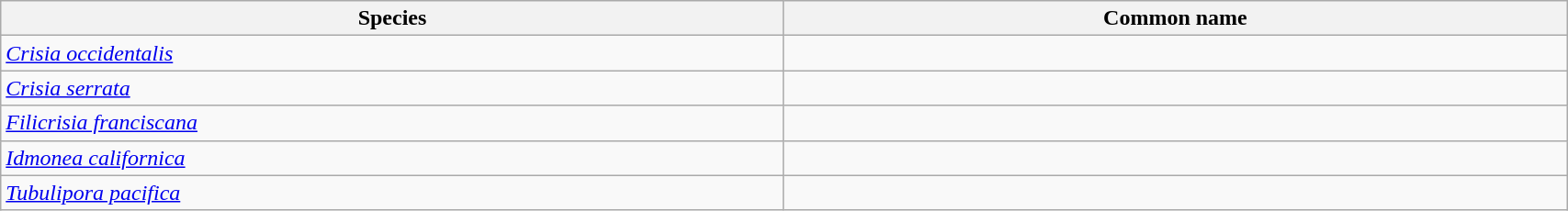<table width=90% class="wikitable">
<tr>
<th width=25%>Species</th>
<th width=25%>Common name</th>
</tr>
<tr>
<td><em><a href='#'>Crisia occidentalis</a></em></td>
<td></td>
</tr>
<tr>
<td><em><a href='#'>Crisia serrata</a></em></td>
<td></td>
</tr>
<tr>
<td><em><a href='#'>Filicrisia franciscana</a></em></td>
<td></td>
</tr>
<tr>
<td><em><a href='#'>Idmonea californica</a></em></td>
<td></td>
</tr>
<tr>
<td><em><a href='#'>Tubulipora pacifica</a></em></td>
<td></td>
</tr>
</table>
